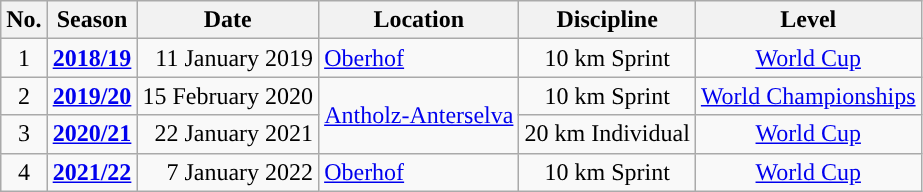<table class="wikitable" style="text-align:center;">
<tr>
<th>No.</th>
<th>Season</th>
<th>Date</th>
<th>Location</th>
<th>Discipline</th>
<th>Level</th>
</tr>
<tr>
<td>1</td>
<td><strong><a href='#'>2018/19</a></strong></td>
<td align="right">11 January 2019</td>
<td align="left"> <a href='#'>Oberhof</a></td>
<td>10 km Sprint</td>
<td><a href='#'>World Cup</a></td>
</tr>
<tr>
<td>2</td>
<td><strong><a href='#'>2019/20</a></strong></td>
<td align="right">15 February 2020</td>
<td align="left" rowspan=2> <a href='#'>Antholz-Anterselva</a></td>
<td>10 km Sprint</td>
<td><a href='#'>World Championships</a></td>
</tr>
<tr>
<td>3</td>
<td><strong><a href='#'>2020/21</a></strong></td>
<td align="right">22 January 2021</td>
<td>20 km Individual</td>
<td><a href='#'>World Cup</a></td>
</tr>
<tr>
<td>4</td>
<td><strong><a href='#'>2021/22</a></strong></td>
<td align="right">7 January 2022</td>
<td align="left"> <a href='#'>Oberhof</a></td>
<td>10 km Sprint</td>
<td><a href='#'>World Cup</a></td>
</tr>
</table>
